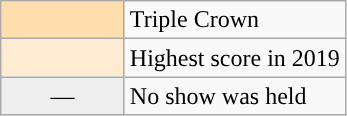<table class="wikitable">
<tr>
<td width="75px" style="font-weight: bold; background: navajowhite;" align="center"></td>
<td>Triple Crown</td>
</tr>
<tr>
<td width="75px" style='background: #ffebd2;" align="center"'></td>
<td>Highest score in 2019</td>
</tr>
<tr>
<td width="75px" style="background:#eee;" align="center">—</td>
<td>No show was held</td>
</tr>
</table>
